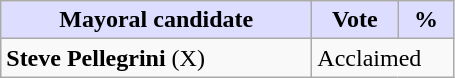<table class="wikitable">
<tr>
<th style="background:#ddf; width:200px;">Mayoral candidate</th>
<th style="background:#ddf; width:50px;">Vote</th>
<th style="background:#ddf; width:30px;">%</th>
</tr>
<tr>
<td><strong>Steve Pellegrini</strong> (X)</td>
<td colspan="2">Acclaimed</td>
</tr>
</table>
